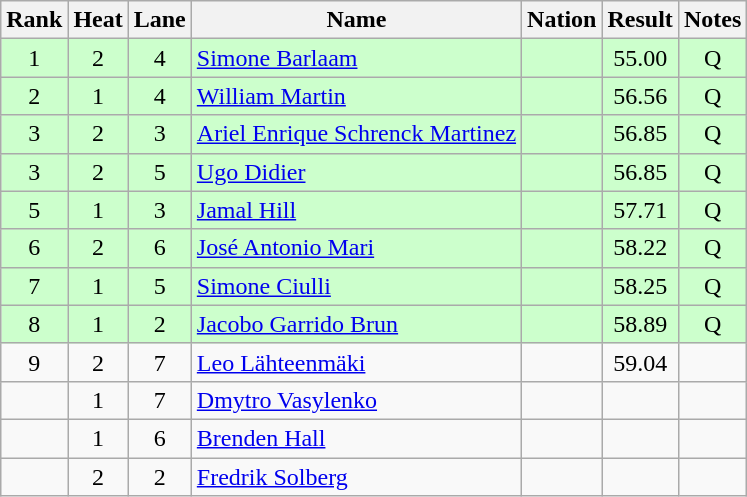<table class="wikitable sortable" style="text-align:center">
<tr>
<th>Rank</th>
<th>Heat</th>
<th>Lane</th>
<th>Name</th>
<th>Nation</th>
<th>Result</th>
<th>Notes</th>
</tr>
<tr bgcolor=ccffcc>
<td>1</td>
<td>2</td>
<td>4</td>
<td align=left><a href='#'>Simone Barlaam</a></td>
<td align=left></td>
<td>55.00</td>
<td>Q</td>
</tr>
<tr bgcolor=ccffcc>
<td>2</td>
<td>1</td>
<td>4</td>
<td align=left><a href='#'>William Martin</a></td>
<td align=left></td>
<td>56.56</td>
<td>Q</td>
</tr>
<tr bgcolor=ccffcc>
<td>3</td>
<td>2</td>
<td>3</td>
<td align=left><a href='#'>Ariel Enrique Schrenck Martinez</a></td>
<td align=left></td>
<td>56.85</td>
<td>Q</td>
</tr>
<tr bgcolor=ccffcc>
<td>3</td>
<td>2</td>
<td>5</td>
<td align=left><a href='#'>Ugo Didier</a></td>
<td align=left></td>
<td>56.85</td>
<td>Q</td>
</tr>
<tr bgcolor=ccffcc>
<td>5</td>
<td>1</td>
<td>3</td>
<td align=left><a href='#'>Jamal Hill</a></td>
<td align=left></td>
<td>57.71</td>
<td>Q</td>
</tr>
<tr bgcolor=ccffcc>
<td>6</td>
<td>2</td>
<td>6</td>
<td align=left><a href='#'>José Antonio Mari</a></td>
<td align=left></td>
<td>58.22</td>
<td>Q</td>
</tr>
<tr bgcolor=ccffcc>
<td>7</td>
<td>1</td>
<td>5</td>
<td align=left><a href='#'>Simone Ciulli</a></td>
<td align=left></td>
<td>58.25</td>
<td>Q</td>
</tr>
<tr bgcolor=ccffcc>
<td>8</td>
<td>1</td>
<td>2</td>
<td align=left><a href='#'>Jacobo Garrido Brun</a></td>
<td align=left></td>
<td>58.89</td>
<td>Q</td>
</tr>
<tr>
<td>9</td>
<td>2</td>
<td>7</td>
<td align=left><a href='#'>Leo Lähteenmäki</a></td>
<td align=left></td>
<td>59.04</td>
<td></td>
</tr>
<tr>
<td></td>
<td>1</td>
<td>7</td>
<td align=left><a href='#'>Dmytro Vasylenko</a></td>
<td align=left></td>
<td data-sort-value=9:99.99></td>
<td></td>
</tr>
<tr>
<td></td>
<td>1</td>
<td>6</td>
<td align=left><a href='#'>Brenden Hall</a></td>
<td align=left></td>
<td data-sort-value=9:99.99></td>
<td></td>
</tr>
<tr>
<td></td>
<td>2</td>
<td>2</td>
<td align=left><a href='#'>Fredrik Solberg</a></td>
<td align=left></td>
<td data-sort-value=9:99.99></td>
<td></td>
</tr>
</table>
